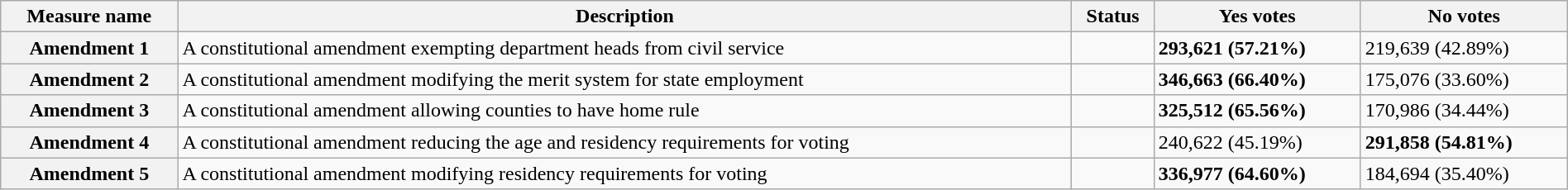<table class="wikitable sortable plainrowheaders" style="width:100%">
<tr>
<th scope="col">Measure name</th>
<th class="unsortable" scope="col">Description</th>
<th scope="col">Status</th>
<th scope="col">Yes votes</th>
<th scope="col">No votes</th>
</tr>
<tr>
<th scope="row">Amendment 1</th>
<td>A constitutional amendment exempting department heads from civil service</td>
<td></td>
<td><strong>293,621 (57.21%)</strong></td>
<td>219,639 (42.89%)</td>
</tr>
<tr>
<th scope="row">Amendment 2</th>
<td>A constitutional amendment modifying the merit system for state employment</td>
<td></td>
<td><strong>346,663 (66.40%)</strong></td>
<td>175,076 (33.60%)</td>
</tr>
<tr>
<th scope="row">Amendment 3</th>
<td>A constitutional amendment allowing counties to have home rule</td>
<td></td>
<td><strong>325,512 (65.56%)</strong></td>
<td>170,986 (34.44%)</td>
</tr>
<tr>
<th scope="row">Amendment 4</th>
<td>A constitutional amendment reducing the age and residency requirements for voting</td>
<td></td>
<td>240,622 (45.19%)</td>
<td><strong>291,858 (54.81%)</strong></td>
</tr>
<tr>
<th scope="row">Amendment 5</th>
<td>A constitutional amendment modifying residency requirements for voting</td>
<td></td>
<td><strong>336,977 (64.60%)</strong></td>
<td>184,694 (35.40%)</td>
</tr>
</table>
